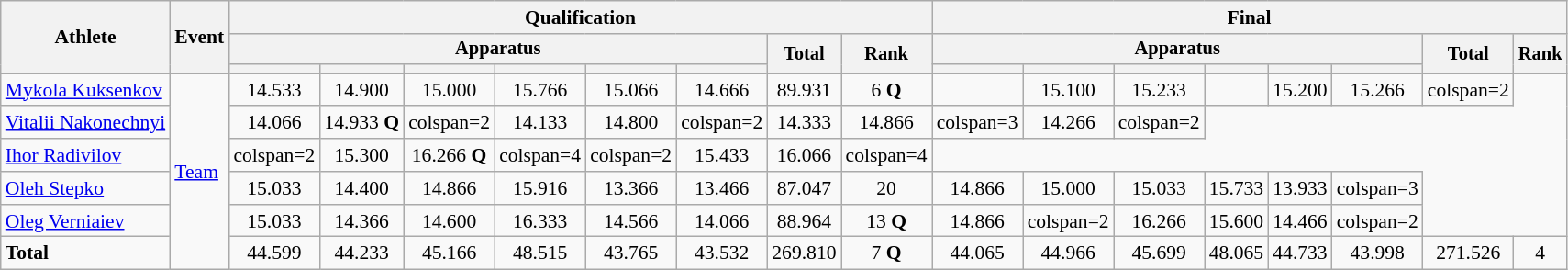<table class="wikitable" style="font-size:90%">
<tr>
<th rowspan=3>Athlete</th>
<th rowspan=3>Event</th>
<th colspan =8>Qualification</th>
<th colspan =8>Final</th>
</tr>
<tr style="font-size:95%">
<th colspan=6>Apparatus</th>
<th rowspan=2>Total</th>
<th rowspan=2>Rank</th>
<th colspan=6>Apparatus</th>
<th rowspan=2>Total</th>
<th rowspan=2>Rank</th>
</tr>
<tr style="font-size:95%">
<th></th>
<th></th>
<th></th>
<th></th>
<th></th>
<th></th>
<th></th>
<th></th>
<th></th>
<th></th>
<th></th>
<th></th>
</tr>
<tr align=center>
<td align=left><a href='#'>Mykola Kuksenkov</a></td>
<td align=left rowspan=6><a href='#'>Team</a></td>
<td>14.533</td>
<td>14.900</td>
<td>15.000</td>
<td>15.766</td>
<td>15.066</td>
<td>14.666</td>
<td>89.931</td>
<td>6 <strong>Q</strong></td>
<td></td>
<td>15.100</td>
<td>15.233</td>
<td></td>
<td>15.200</td>
<td>15.266</td>
<td>colspan=2 </td>
</tr>
<tr align=center>
<td align=left><a href='#'>Vitalii Nakonechnyi</a></td>
<td>14.066</td>
<td>14.933 <strong>Q</strong></td>
<td>colspan=2 </td>
<td>14.133</td>
<td>14.800</td>
<td>colspan=2 </td>
<td>14.333</td>
<td>14.866</td>
<td>colspan=3 </td>
<td>14.266</td>
<td>colspan=2 </td>
</tr>
<tr align=center>
<td align=left><a href='#'>Ihor Radivilov</a></td>
<td>colspan=2 </td>
<td>15.300</td>
<td>16.266 <strong>Q</strong></td>
<td>colspan=4 </td>
<td>colspan=2 </td>
<td>15.433</td>
<td>16.066</td>
<td>colspan=4 </td>
</tr>
<tr align=center>
<td align=left><a href='#'>Oleh Stepko</a></td>
<td>15.033</td>
<td>14.400</td>
<td>14.866</td>
<td>15.916</td>
<td>13.366</td>
<td>13.466</td>
<td>87.047</td>
<td>20</td>
<td>14.866</td>
<td>15.000</td>
<td>15.033</td>
<td>15.733</td>
<td>13.933</td>
<td>colspan=3 </td>
</tr>
<tr align=center>
<td align=left><a href='#'>Oleg Verniaiev</a></td>
<td>15.033</td>
<td>14.366</td>
<td>14.600</td>
<td>16.333</td>
<td>14.566</td>
<td>14.066</td>
<td>88.964</td>
<td>13 <strong>Q</strong></td>
<td>14.866</td>
<td>colspan=2 </td>
<td>16.266</td>
<td>15.600</td>
<td>14.466</td>
<td>colspan=2 </td>
</tr>
<tr align=center>
<td align=left><strong>Total</strong></td>
<td>44.599</td>
<td>44.233</td>
<td>45.166</td>
<td>48.515</td>
<td>43.765</td>
<td>43.532</td>
<td>269.810</td>
<td>7 <strong>Q</strong></td>
<td>44.065</td>
<td>44.966</td>
<td>45.699</td>
<td>48.065</td>
<td>44.733</td>
<td>43.998</td>
<td>271.526</td>
<td>4</td>
</tr>
</table>
